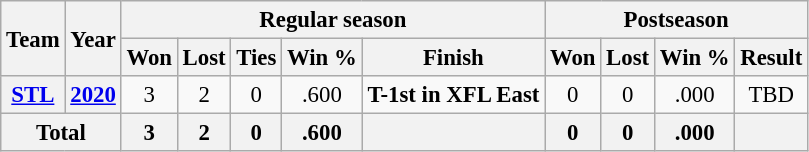<table class="wikitable" style="font-size: 95%; text-align:center;">
<tr>
<th rowspan="2">Team</th>
<th rowspan="2">Year</th>
<th colspan="5">Regular season</th>
<th colspan="4">Postseason</th>
</tr>
<tr>
<th>Won</th>
<th>Lost</th>
<th>Ties</th>
<th>Win %</th>
<th>Finish</th>
<th>Won</th>
<th>Lost</th>
<th>Win %</th>
<th>Result</th>
</tr>
<tr>
<th><a href='#'>STL</a></th>
<th><a href='#'>2020</a></th>
<td>3</td>
<td>2</td>
<td>0</td>
<td>.600</td>
<td><strong>T-1st in XFL East</strong></td>
<td>0</td>
<td>0</td>
<td>.000</td>
<td>TBD</td>
</tr>
<tr>
<th colspan="2">Total</th>
<th>3</th>
<th>2</th>
<th>0</th>
<th>.600</th>
<th></th>
<th>0</th>
<th>0</th>
<th>.000</th>
<th></th>
</tr>
</table>
